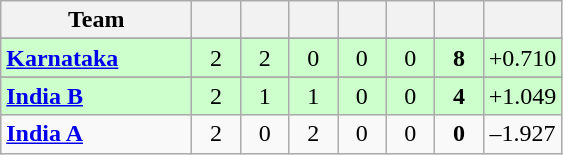<table class="wikitable" style="text-align:center">
<tr>
<th style="width:120px">Team</th>
<th style="width:25px"></th>
<th style="width:25px"></th>
<th style="width:25px"></th>
<th style="width:25px"></th>
<th style="width:25px"></th>
<th style="width:25px"></th>
<th style="width:40px"></th>
</tr>
<tr>
</tr>
<tr style="background:#cfc;">
<td style="text-align:left"><strong><a href='#'>Karnataka</a></strong></td>
<td>2</td>
<td>2</td>
<td>0</td>
<td>0</td>
<td>0</td>
<td><strong>8</strong></td>
<td>+0.710</td>
</tr>
<tr>
</tr>
<tr style="background:#cfc;">
<td style="text-align:left"><strong><a href='#'>India B</a></strong></td>
<td>2</td>
<td>1</td>
<td>1</td>
<td>0</td>
<td>0</td>
<td><strong>4</strong></td>
<td>+1.049</td>
</tr>
<tr>
<td style="text-align:left"><strong><a href='#'>India A</a></strong></td>
<td>2</td>
<td>0</td>
<td>2</td>
<td>0</td>
<td>0</td>
<td><strong>0</strong></td>
<td>–1.927</td>
</tr>
</table>
